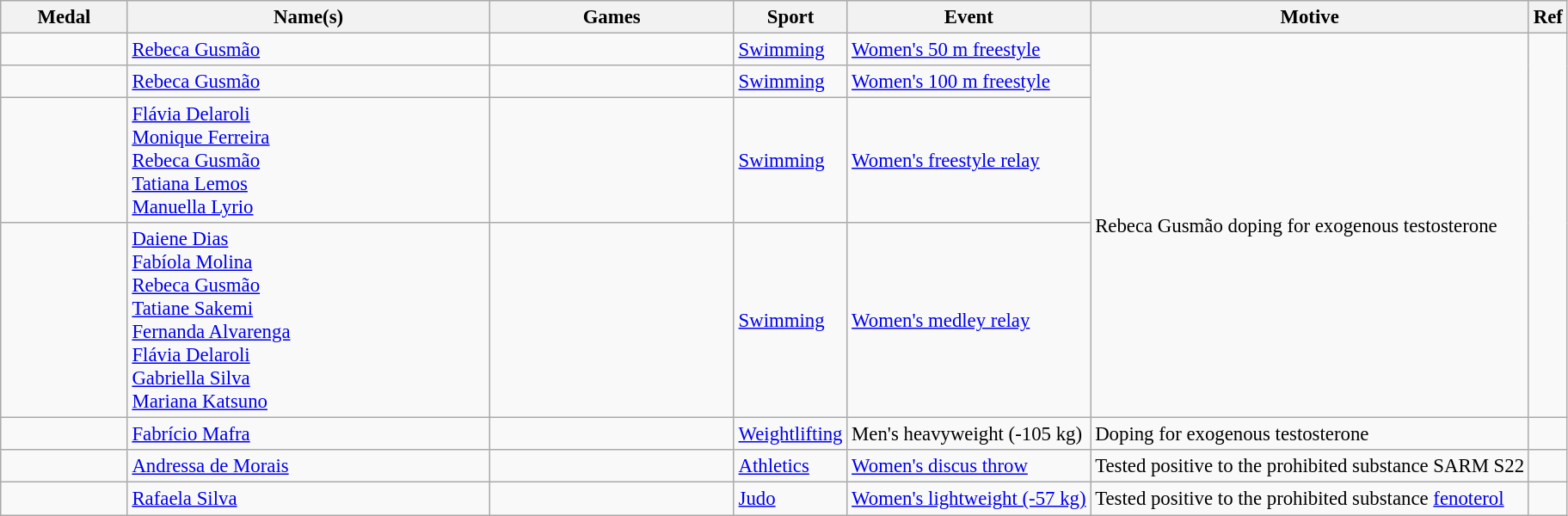<table class="wikitable sortable" style="font-size: 95%;">
<tr>
<th style="width:6em">Medal</th>
<th style="width:18em">Name(s)</th>
<th style="width:12em">Games</th>
<th>Sport</th>
<th>Event</th>
<th>Motive</th>
<th>Ref</th>
</tr>
<tr>
<td></td>
<td><a href='#'>Rebeca Gusmão</a></td>
<td></td>
<td><a href='#'>Swimming</a></td>
<td><a href='#'>Women's 50 m freestyle</a></td>
<td rowspan=4>Rebeca Gusmão doping for exogenous testosterone</td>
<td rowspan=4></td>
</tr>
<tr>
<td></td>
<td><a href='#'>Rebeca Gusmão</a></td>
<td></td>
<td><a href='#'>Swimming</a></td>
<td><a href='#'>Women's 100 m freestyle</a></td>
</tr>
<tr>
<td></td>
<td><a href='#'>Flávia Delaroli</a> <br> <a href='#'>Monique Ferreira</a> <br> <a href='#'>Rebeca Gusmão</a> <br> <a href='#'>Tatiana Lemos</a> <br> <a href='#'>Manuella Lyrio</a> </td>
<td></td>
<td><a href='#'>Swimming</a></td>
<td><a href='#'>Women's  freestyle relay</a></td>
</tr>
<tr>
<td></td>
<td><a href='#'>Daiene Dias</a> <br> <a href='#'>Fabíola Molina</a> <br> <a href='#'>Rebeca Gusmão</a> <br> <a href='#'>Tatiane Sakemi</a> <br> <a href='#'>Fernanda Alvarenga</a>  <br> <a href='#'>Flávia Delaroli</a>  <br> <a href='#'>Gabriella Silva</a>  <br> <a href='#'>Mariana Katsuno</a> </td>
<td></td>
<td><a href='#'>Swimming</a></td>
<td><a href='#'>Women's  medley relay</a></td>
</tr>
<tr>
<td></td>
<td><a href='#'>Fabrício Mafra</a></td>
<td></td>
<td><a href='#'>Weightlifting</a></td>
<td>Men's heavyweight (-105 kg)</td>
<td>Doping for exogenous testosterone</td>
<td></td>
</tr>
<tr>
<td></td>
<td><a href='#'>Andressa de Morais</a></td>
<td></td>
<td><a href='#'>Athletics</a></td>
<td><a href='#'>Women's discus throw</a></td>
<td>Tested positive to the prohibited substance SARM S22</td>
<td></td>
</tr>
<tr>
<td></td>
<td><a href='#'>Rafaela Silva</a></td>
<td></td>
<td><a href='#'>Judo</a></td>
<td><a href='#'>Women's lightweight (-57 kg)</a></td>
<td>Tested positive to the prohibited substance <a href='#'>fenoterol</a></td>
<td></td>
</tr>
</table>
